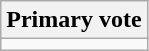<table class="wikitable">
<tr>
<th>Primary vote</th>
</tr>
<tr>
<td></td>
</tr>
</table>
